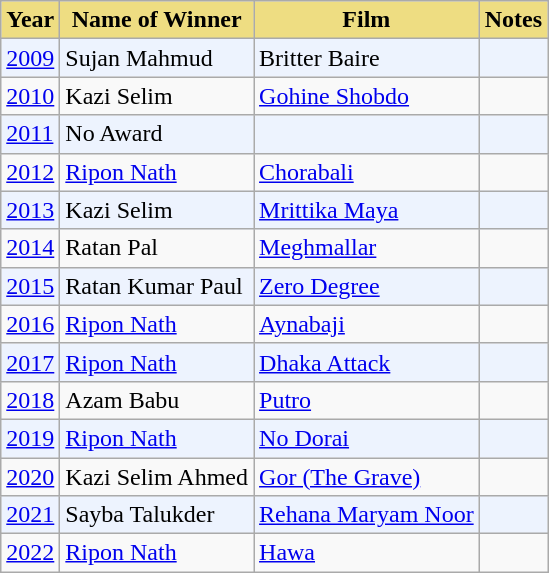<table class="wikitable">
<tr>
<th style="background:#EEDD82;">Year</th>
<th style="background:#EEDD82;">Name of Winner</th>
<th style="background:#EEDD82;">Film</th>
<th style="background:#EEDD82;">Notes</th>
</tr>
<tr bgcolor=#edf3fe>
<td><a href='#'>2009</a></td>
<td>Sujan Mahmud</td>
<td>Britter Baire</td>
<td></td>
</tr>
<tr>
<td><a href='#'>2010</a></td>
<td>Kazi Selim</td>
<td><a href='#'>Gohine Shobdo</a></td>
<td></td>
</tr>
<tr bgcolor=#edf3fe>
<td><a href='#'>2011</a></td>
<td>No Award</td>
<td></td>
<td></td>
</tr>
<tr>
<td><a href='#'>2012</a></td>
<td><a href='#'>Ripon Nath</a></td>
<td><a href='#'>Chorabali</a></td>
<td></td>
</tr>
<tr bgcolor=#edf3fe>
<td><a href='#'>2013</a></td>
<td>Kazi Selim</td>
<td><a href='#'>Mrittika Maya</a></td>
<td></td>
</tr>
<tr>
<td><a href='#'>2014</a></td>
<td>Ratan Pal</td>
<td><a href='#'>Meghmallar</a></td>
<td></td>
</tr>
<tr bgcolor=#edf3fe>
<td><a href='#'>2015</a></td>
<td>Ratan Kumar Paul</td>
<td><a href='#'>Zero Degree</a></td>
<td></td>
</tr>
<tr>
<td><a href='#'>2016</a></td>
<td><a href='#'>Ripon Nath</a></td>
<td><a href='#'>Aynabaji</a></td>
<td></td>
</tr>
<tr bgcolor=#edf3fe>
<td><a href='#'>2017</a></td>
<td><a href='#'>Ripon Nath</a></td>
<td><a href='#'>Dhaka Attack</a></td>
<td></td>
</tr>
<tr>
<td><a href='#'>2018</a></td>
<td>Azam Babu</td>
<td><a href='#'>Putro</a></td>
<td></td>
</tr>
<tr bgcolor=#edf3fe>
<td><a href='#'>2019</a></td>
<td><a href='#'>Ripon Nath</a></td>
<td><a href='#'>No Dorai</a></td>
<td></td>
</tr>
<tr>
<td><a href='#'>2020</a></td>
<td>Kazi Selim Ahmed</td>
<td><a href='#'>Gor (The Grave)</a></td>
<td></td>
</tr>
<tr bgcolor=#edf3fe>
<td><a href='#'>2021</a></td>
<td>Sayba Talukder</td>
<td><a href='#'>Rehana Maryam Noor</a></td>
<td></td>
</tr>
<tr>
<td><a href='#'>2022</a></td>
<td><a href='#'>Ripon Nath</a></td>
<td><a href='#'>Hawa</a></td>
<td></td>
</tr>
</table>
